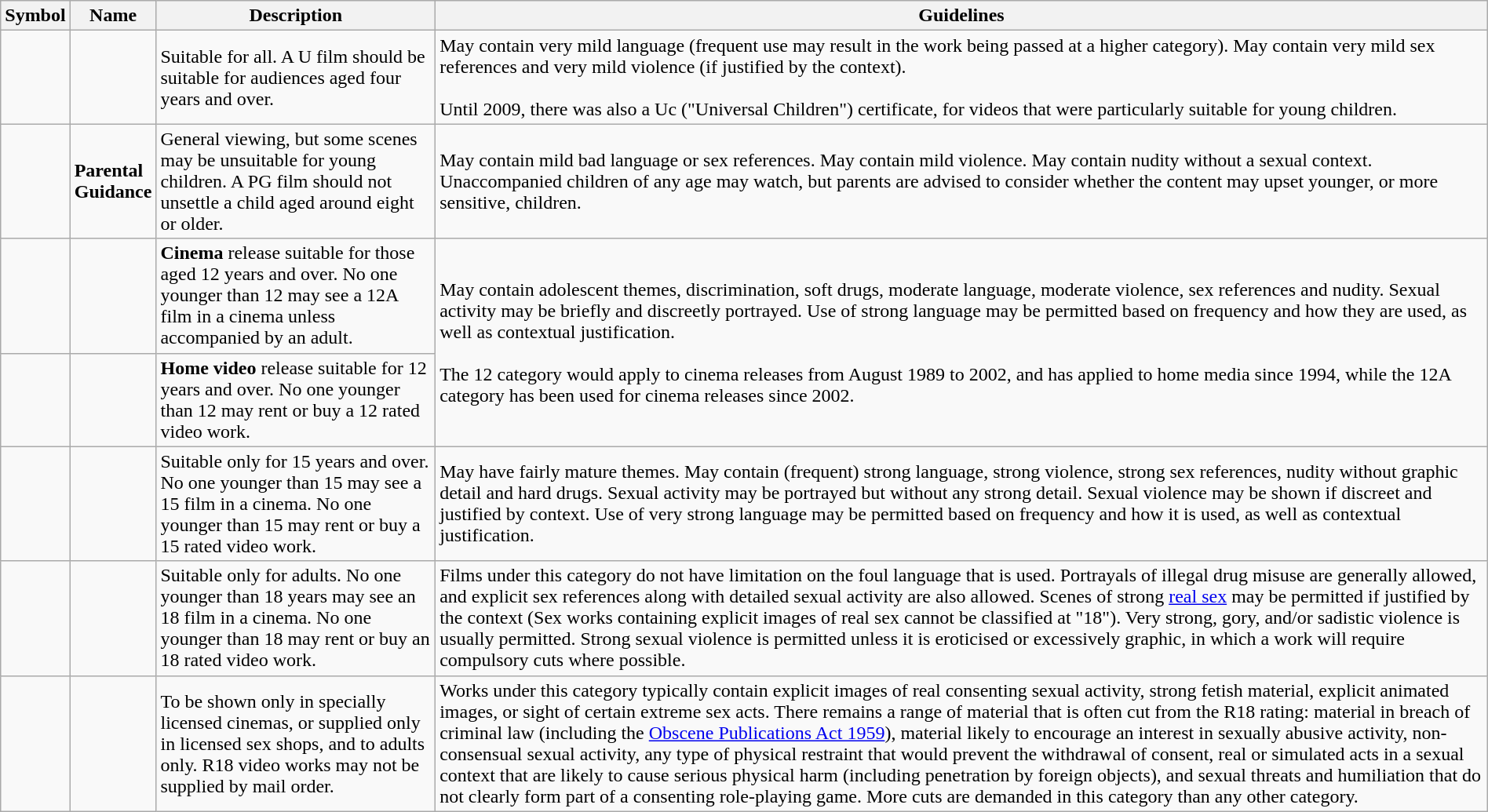<table class="wikitable" style="width:100%">
<tr>
<th>Symbol</th>
<th>Name</th>
<th>Description</th>
<th>Guidelines</th>
</tr>
<tr>
<td align="center"></td>
<td><strong></strong></td>
<td>Suitable for all. A U film should be suitable for audiences aged four years and over.</td>
<td>May contain very mild language (frequent use may result in the work being passed at a higher category). May contain very mild sex references and very mild violence (if justified by the context).<br><br>Until 2009, there was also a Uc ("Universal Children") certificate, for videos that were particularly suitable for young children.</td>
</tr>
<tr>
<td align="center"></td>
<td><strong>Parental<br>Guidance</strong></td>
<td>General viewing, but some scenes may be unsuitable for young children. A PG film should not unsettle a child aged around eight or older.</td>
<td>May contain mild bad language or sex references. May contain mild violence. May contain nudity without a sexual context. Unaccompanied children of any age may watch, but parents are advised to consider whether the content may upset younger, or more sensitive, children.</td>
</tr>
<tr>
<td align="center"></td>
<td><strong></strong></td>
<td><strong>Cinema</strong> release suitable for those aged 12 years and over. No one younger than 12 may see a 12A film in a cinema unless accompanied by an adult.</td>
<td rowspan="2">May contain adolescent themes, discrimination, soft drugs, moderate language, moderate violence, sex references and nudity. Sexual activity may be briefly and discreetly portrayed. Use of strong language may be permitted based on frequency and how they are used, as well as contextual justification.<br><br>The 12 category would apply to cinema releases from August 1989 to 2002, and has applied to home media since 1994, while the 12A category has been used for cinema releases since 2002.</td>
</tr>
<tr>
<td align="center"></td>
<td><strong></strong></td>
<td><strong>Home video</strong> release suitable for 12 years and over. No one younger than 12 may rent or buy a 12 rated video work.</td>
</tr>
<tr>
<td align="center"></td>
<td><strong></strong></td>
<td>Suitable only for 15 years and over. No one younger than 15 may see a 15 film in a cinema. No one younger than 15 may rent or buy a 15 rated video work.</td>
<td>May have fairly mature themes. May contain (frequent) strong language, strong violence, strong sex references, nudity without graphic detail and hard drugs. Sexual activity may be portrayed but without any strong detail. Sexual violence may be shown if discreet and justified by context. Use of very strong language may be permitted based on frequency and how it is used, as well as contextual justification.</td>
</tr>
<tr>
<td align="center"></td>
<td><strong><a href='#'></a></strong></td>
<td>Suitable only for adults. No one younger than 18 years may see an 18 film in a cinema. No one younger than 18 may rent or buy an 18 rated video work.</td>
<td>Films under this category do not have limitation on the foul language that is used. Portrayals of illegal drug misuse are generally allowed, and explicit sex references along with detailed sexual activity are also allowed. Scenes of strong <a href='#'>real sex</a> may be permitted if justified by the context (Sex works containing explicit images of real sex cannot be classified at "18"). Very strong, gory, and/or sadistic violence is usually permitted. Strong sexual violence is permitted unless it is eroticised or excessively graphic, in which a work will require compulsory cuts where possible.</td>
</tr>
<tr>
<td align="center"></td>
<td></td>
<td>To be shown only in specially licensed cinemas, or supplied only in licensed sex shops, and to adults only. R18 video works may not be supplied by mail order.</td>
<td>Works under this category typically contain explicit images of real consenting sexual activity, strong fetish material, explicit animated images, or sight of certain extreme sex acts. There remains a range of material that is often cut from the R18 rating: material in breach of criminal law (including the <a href='#'>Obscene Publications Act 1959</a>), material likely to encourage an interest in sexually abusive activity, non-consensual sexual activity, any type of physical restraint that would prevent the withdrawal of consent, real or simulated acts in a sexual context that are likely to cause serious physical harm (including penetration by foreign objects), and sexual threats and humiliation that do not clearly form part of a consenting role-playing game. More cuts are demanded in this category than any other category.</td>
</tr>
</table>
